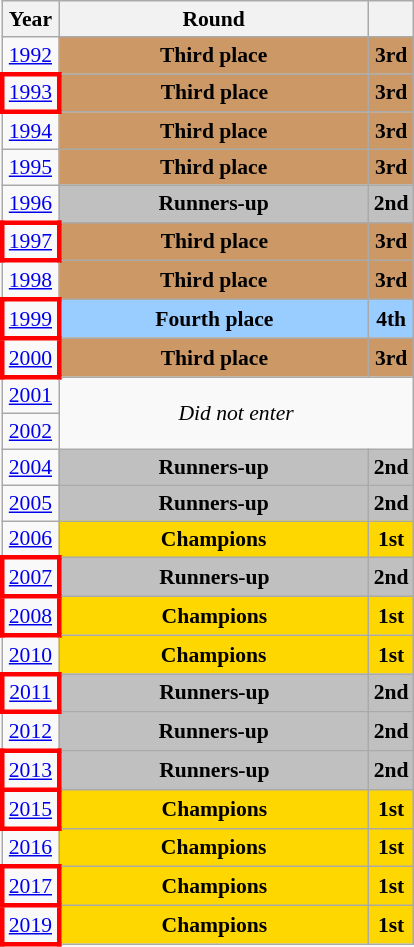<table class="wikitable" style="text-align: center; font-size:90%">
<tr>
<th>Year</th>
<th style="width:200px">Round</th>
<th></th>
</tr>
<tr>
<td><a href='#'>1992</a></td>
<td bgcolor="cc9966"><strong>Third place</strong></td>
<td bgcolor="cc9966"><strong>3rd</strong></td>
</tr>
<tr>
<td style="border: 3px solid red"><a href='#'>1993</a></td>
<td bgcolor="cc9966"><strong>Third place</strong></td>
<td bgcolor="cc9966"><strong>3rd</strong></td>
</tr>
<tr>
<td><a href='#'>1994</a></td>
<td bgcolor="cc9966"><strong>Third place</strong></td>
<td bgcolor="cc9966"><strong>3rd</strong></td>
</tr>
<tr>
<td><a href='#'>1995</a></td>
<td bgcolor="cc9966"><strong>Third place</strong></td>
<td bgcolor="cc9966"><strong>3rd</strong></td>
</tr>
<tr>
<td><a href='#'>1996</a></td>
<td bgcolor=Silver><strong>Runners-up</strong></td>
<td bgcolor=Silver><strong>2nd</strong></td>
</tr>
<tr>
<td style="border: 3px solid red"><a href='#'>1997</a></td>
<td bgcolor="cc9966"><strong>Third place</strong></td>
<td bgcolor="cc9966"><strong>3rd</strong></td>
</tr>
<tr>
<td><a href='#'>1998</a></td>
<td bgcolor="cc9966"><strong>Third place</strong></td>
<td bgcolor="cc9966"><strong>3rd</strong></td>
</tr>
<tr>
<td style="border: 3px solid red"><a href='#'>1999</a></td>
<td bgcolor="9acdff"><strong>Fourth place</strong></td>
<td bgcolor="9acdff"><strong>4th</strong></td>
</tr>
<tr>
<td style="border: 3px solid red"><a href='#'>2000</a></td>
<td bgcolor="cc9966"><strong>Third place</strong></td>
<td bgcolor="cc9966"><strong>3rd</strong></td>
</tr>
<tr>
<td><a href='#'>2001</a></td>
<td colspan="2" rowspan="2"><em>Did not enter</em></td>
</tr>
<tr>
<td><a href='#'>2002</a></td>
</tr>
<tr>
<td><a href='#'>2004</a></td>
<td bgcolor=Silver><strong>Runners-up</strong></td>
<td bgcolor=Silver><strong>2nd</strong></td>
</tr>
<tr>
<td><a href='#'>2005</a></td>
<td bgcolor=Silver><strong>Runners-up</strong></td>
<td bgcolor=Silver><strong>2nd</strong></td>
</tr>
<tr>
<td><a href='#'>2006</a></td>
<td bgcolor=Gold><strong>Champions</strong></td>
<td bgcolor=Gold><strong>1st</strong></td>
</tr>
<tr>
<td style="border: 3px solid red"><a href='#'>2007</a></td>
<td bgcolor=Silver><strong>Runners-up</strong></td>
<td bgcolor=Silver><strong>2nd</strong></td>
</tr>
<tr>
<td style="border: 3px solid red"><a href='#'>2008</a></td>
<td bgcolor=Gold><strong>Champions</strong></td>
<td bgcolor=Gold><strong>1st</strong></td>
</tr>
<tr>
<td><a href='#'>2010</a></td>
<td bgcolor=Gold><strong>Champions</strong></td>
<td bgcolor=Gold><strong>1st</strong></td>
</tr>
<tr>
<td style="border: 3px solid red"><a href='#'>2011</a></td>
<td bgcolor=Silver><strong>Runners-up</strong></td>
<td bgcolor=Silver><strong>2nd</strong></td>
</tr>
<tr>
<td><a href='#'>2012</a></td>
<td bgcolor=Silver><strong>Runners-up</strong></td>
<td bgcolor=Silver><strong>2nd</strong></td>
</tr>
<tr>
<td style="border: 3px solid red"><a href='#'>2013</a></td>
<td bgcolor=Silver><strong>Runners-up</strong></td>
<td bgcolor=Silver><strong>2nd</strong></td>
</tr>
<tr>
<td style="border: 3px solid red"><a href='#'>2015</a></td>
<td bgcolor=Gold><strong>Champions</strong></td>
<td bgcolor=Gold><strong>1st</strong></td>
</tr>
<tr>
<td><a href='#'>2016</a></td>
<td bgcolor=Gold><strong>Champions</strong></td>
<td bgcolor=Gold><strong>1st</strong></td>
</tr>
<tr>
<td style="border: 3px solid red"><a href='#'>2017</a></td>
<td bgcolor=Gold><strong>Champions</strong></td>
<td bgcolor=Gold><strong>1st</strong></td>
</tr>
<tr>
<td style="border: 3px solid red"><a href='#'>2019</a></td>
<td bgcolor=Gold><strong>Champions</strong></td>
<td bgcolor=Gold><strong>1st</strong></td>
</tr>
</table>
